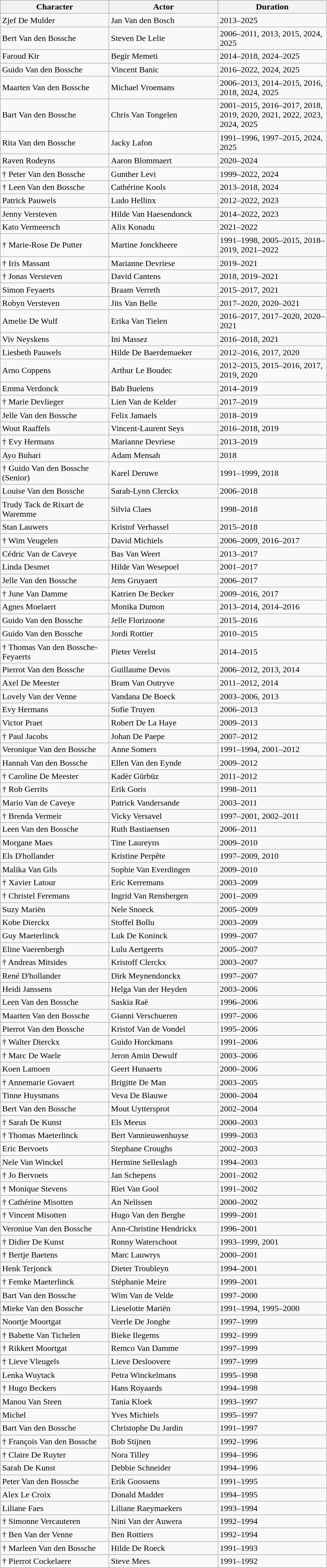<table class="wikitable">
<tr>
<th width="200">Character</th>
<th width="200">Actor</th>
<th width="200">Duration</th>
</tr>
<tr>
<td>Zjef De Mulder</td>
<td>Jan Van den Bosch</td>
<td>2013–2025</td>
</tr>
<tr>
<td>Bert Van den Bossche</td>
<td>Steven De Lelie</td>
<td>2006–2011, 2013, 2015, 2024, 2025</td>
</tr>
<tr>
<td>Faroud Kir</td>
<td>Begir Memeti</td>
<td>2014–2018, 2024–2025</td>
</tr>
<tr>
<td>Guido Van den Bossche</td>
<td>Vincent Banic</td>
<td>2016–2022, 2024, 2025</td>
</tr>
<tr>
<td>Maarten Van den Bossche</td>
<td>Michael Vroemans</td>
<td>2006–2013, 2014–2015, 2016, 2018, 2024, 2025</td>
</tr>
<tr>
<td>Bart Van den Bossche</td>
<td>Chris Van Tongelen</td>
<td>2001–2015, 2016–2017, 2018, 2019, 2020, 2021, 2022, 2023, 2024, 2025</td>
</tr>
<tr>
<td>Rita Van den Bossche</td>
<td>Jacky Lafon</td>
<td>1991–1996, 1997–2015, 2024, 2025</td>
</tr>
<tr>
<td>Raven Rodeyns</td>
<td>Aaron Blommaert</td>
<td>2020–2024</td>
</tr>
<tr>
<td>† Peter Van den Bossche</td>
<td>Gunther Levi</td>
<td>1999–2022, 2024</td>
</tr>
<tr>
<td>† Leen Van den Bossche</td>
<td>Cathérine Kools</td>
<td>2013–2018, 2024</td>
</tr>
<tr>
<td>Patrick Pauwels</td>
<td>Ludo Hellinx</td>
<td>2012–2022, 2023</td>
</tr>
<tr>
<td>Jenny Versteven</td>
<td>Hilde Van Haesendonck</td>
<td>2014–2022, 2023</td>
</tr>
<tr>
<td>Kato Vermeersch</td>
<td>Alix Konadu</td>
<td>2021–2022</td>
</tr>
<tr>
<td>† Marie-Rose De Putter</td>
<td>Martine Jonckheere</td>
<td>1991–1998, 2005–2015, 2018–2019, 2021–2022</td>
</tr>
<tr>
<td>† Iris Massant</td>
<td>Marianne Devriese</td>
<td>2019–2021</td>
</tr>
<tr>
<td>† Jonas Versteven</td>
<td>David Cantens</td>
<td>2018, 2019–2021</td>
</tr>
<tr>
<td>Simon Feyaerts</td>
<td>Braam Verreth</td>
<td>2015–2017, 2021</td>
</tr>
<tr>
<td>Robyn Versteven</td>
<td>Jits Van Belle</td>
<td>2017–2020, 2020–2021</td>
</tr>
<tr>
<td>Amelie De Wulf</td>
<td>Erika Van Tielen</td>
<td>2016–2017, 2017–2020, 2020–2021</td>
</tr>
<tr>
<td>Viv Neyskens</td>
<td>Ini Massez</td>
<td>2016–2018, 2021</td>
</tr>
<tr>
<td>Liesbeth Pauwels</td>
<td>Hilde De Baerdemaeker</td>
<td>2012–2016, 2017, 2020</td>
</tr>
<tr>
<td>Arno Coppens</td>
<td>Arthur Le Boudec</td>
<td>2012–2015, 2015–2016, 2017, 2019, 2020</td>
</tr>
<tr>
<td>Emma Verdonck</td>
<td>Bab Buelens</td>
<td>2014–2019</td>
</tr>
<tr>
<td>† Marie Devlieger</td>
<td>Lien Van de Kelder</td>
<td>2017–2019</td>
</tr>
<tr>
<td>Jelle Van den Bossche</td>
<td>Felix Jamaels</td>
<td>2018–2019</td>
</tr>
<tr>
<td>Wout Raaffels</td>
<td>Vincent-Laurent Seys</td>
<td>2016–2018, 2019</td>
</tr>
<tr>
<td>† Evy Hermans</td>
<td>Marianne Devriese</td>
<td>2013–2019</td>
</tr>
<tr>
<td>Ayo Buhari</td>
<td>Adam Mensah</td>
<td>2018</td>
</tr>
<tr>
<td>† Guido Van den Bossche (Senior)</td>
<td>Karel Deruwe</td>
<td>1991–1999, 2018</td>
</tr>
<tr>
<td>Louise Van den Bossche</td>
<td>Sarah-Lynn Clerckx</td>
<td>2006–2018</td>
</tr>
<tr>
<td>Trudy Tack de Rixart de Waremme</td>
<td>Silvia Claes</td>
<td>1998–2018</td>
</tr>
<tr>
<td>Stan Lauwers</td>
<td>Kristof Verhassel</td>
<td>2015–2018</td>
</tr>
<tr>
<td>† Wim Veugelen</td>
<td>David Michiels</td>
<td>2006–2009, 2016–2017</td>
</tr>
<tr>
<td>Cédric Van de Caveye</td>
<td>Bas Van Weert</td>
<td>2013–2017</td>
</tr>
<tr>
<td>Linda Desmet</td>
<td>Hilde Van Wesepoel</td>
<td>2001–2017</td>
</tr>
<tr>
<td>Jelle Van den Bossche</td>
<td>Jens Gruyaert</td>
<td>2006–2017</td>
</tr>
<tr>
<td>† June Van Damme</td>
<td>Katrien De Becker</td>
<td>2009–2016, 2017</td>
</tr>
<tr>
<td>Agnes Moelaert</td>
<td>Monika Dumon</td>
<td>2013–2014, 2014–2016</td>
</tr>
<tr>
<td>Guido Van den Bossche</td>
<td>Jelle Florizoone</td>
<td>2015–2016</td>
</tr>
<tr>
<td>Guido Van den Bossche</td>
<td>Jordi Rottier</td>
<td>2010–2015</td>
</tr>
<tr>
<td>† Thomas Van den Bossche-Feyaerts</td>
<td>Pieter Verelst</td>
<td>2014–2015</td>
</tr>
<tr>
<td>Pierrot Van den Bossche</td>
<td>Guillaume Devos</td>
<td>2006–2012, 2013, 2014</td>
</tr>
<tr>
<td>Axel De Meester</td>
<td>Bram Van Outryve</td>
<td>2011–2012, 2014</td>
</tr>
<tr>
<td>Lovely Van der Venne</td>
<td>Vandana De Boeck</td>
<td>2003–2006, 2013</td>
</tr>
<tr>
<td>Evy Hermans</td>
<td>Sofie Truyen</td>
<td>2006–2013</td>
</tr>
<tr>
<td>Victor Praet</td>
<td>Robert De La Haye</td>
<td>2009–2013</td>
</tr>
<tr>
<td>† Paul Jacobs</td>
<td>Johan De Paepe</td>
<td>2007–2012</td>
</tr>
<tr>
<td>Veronique Van den Bossche</td>
<td>Anne Somers</td>
<td>1991–1994, 2001–2012</td>
</tr>
<tr>
<td>Hannah Van den Bossche</td>
<td>Ellen Van den Eynde</td>
<td>2009–2012</td>
</tr>
<tr>
<td>† Caroline De Meester</td>
<td>Kadèr Gürbüz</td>
<td>2011–2012</td>
</tr>
<tr>
<td>† Rob Gerrits</td>
<td>Erik Goris</td>
<td>1998–2011</td>
</tr>
<tr>
<td>Mario Van de Caveye</td>
<td>Patrick Vandersande</td>
<td>2003–2011</td>
</tr>
<tr>
<td>† Brenda Vermeir</td>
<td>Vicky Versavel</td>
<td>1997–2001, 2002–2011</td>
</tr>
<tr>
<td>Leen Van den Bossche</td>
<td>Ruth Bastiaensen</td>
<td>2006–2011</td>
</tr>
<tr>
<td>Morgane Maes</td>
<td>Tine Laureyns</td>
<td>2009–2010</td>
</tr>
<tr>
<td>Els D'hollander</td>
<td>Kristine Perpête</td>
<td>1997–2009, 2010</td>
</tr>
<tr>
<td>Malika Van Gils</td>
<td>Sophie Van Everdingen</td>
<td>2009–2010</td>
</tr>
<tr>
<td>† Xavier Latour</td>
<td>Eric Kerremans</td>
<td>2003–2009</td>
</tr>
<tr>
<td>† Christel Feremans</td>
<td>Ingrid Van Rensbergen</td>
<td>2001–2009</td>
</tr>
<tr>
<td>Suzy Mariën</td>
<td>Nele Snoeck</td>
<td>2005–2009</td>
</tr>
<tr>
<td>Kobe Dierckx</td>
<td>Stoffel Bollu</td>
<td>2003–2009</td>
</tr>
<tr>
<td>Guy Maeterlinck</td>
<td>Luk De Koninck</td>
<td>1999–2007</td>
</tr>
<tr>
<td>Eline Vaerenbergh</td>
<td>Lulu Aertgeerts</td>
<td>2005–2007</td>
</tr>
<tr>
<td>† Andreas Mitsides</td>
<td>Kristoff Clerckx</td>
<td>2003–2007</td>
</tr>
<tr>
<td>René D'hollander</td>
<td>Dirk Meynendonckx</td>
<td>1997–2007</td>
</tr>
<tr>
<td>Heidi Janssens</td>
<td>Helga Van der Heyden</td>
<td>2003–2006</td>
</tr>
<tr>
<td>Leen Van den Bossche</td>
<td>Saskia Raë</td>
<td>1996–2006</td>
</tr>
<tr>
<td>Maarten Van den Bossche</td>
<td>Gianni Verschueren</td>
<td>1997–2006</td>
</tr>
<tr>
<td>Pierrot Van den Bossche</td>
<td>Kristof Van de Vondel</td>
<td>1995–2006</td>
</tr>
<tr>
<td>† Walter Dierckx</td>
<td>Guido Horckmans</td>
<td>1991–2006</td>
</tr>
<tr>
<td>† Marc De Waele</td>
<td>Jeron Amin Dewulf</td>
<td>2003–2006</td>
</tr>
<tr>
<td>Koen Lamoen</td>
<td>Geert Hunaerts</td>
<td>2000–2006</td>
</tr>
<tr>
<td>† Annemarie Govaert</td>
<td>Brigitte De Man</td>
<td>2003–2005</td>
</tr>
<tr>
<td>Tinne Huysmans</td>
<td>Veva De Blauwe</td>
<td>2000–2004</td>
</tr>
<tr>
<td>Bert Van den Bossche</td>
<td>Mout Uyttersprot</td>
<td>2002–2004</td>
</tr>
<tr>
<td>† Sarah De Kunst</td>
<td>Els Meeus</td>
<td>2000–2003</td>
</tr>
<tr>
<td>† Thomas Maeterlinck</td>
<td>Bert Vannieuwenhuyse</td>
<td>1999–2003</td>
</tr>
<tr>
<td>Eric Bervoets</td>
<td>Stephane Croughs</td>
<td>2002–2003</td>
</tr>
<tr>
<td>Nele Van Winckel</td>
<td>Hermine Selleslagh</td>
<td>1994–2003</td>
</tr>
<tr>
<td>† Jo Bervoets</td>
<td>Jan Schepens</td>
<td>2001–2002</td>
</tr>
<tr>
<td>† Monique Stevens</td>
<td>Riet Van Gool</td>
<td>1991–2002</td>
</tr>
<tr>
<td>† Cathérine Misotten</td>
<td>An Nelissen</td>
<td>2000–2002</td>
</tr>
<tr>
<td>† Vincent Misotten</td>
<td>Hugo Van den Berghe</td>
<td>1999–2001</td>
</tr>
<tr>
<td>Veroniue Van den Bossche</td>
<td>Ann-Christine Hendrickx</td>
<td>1996–2001</td>
</tr>
<tr>
<td>† Didier De Kunst</td>
<td>Ronny Waterschoot</td>
<td>1993–1999, 2001</td>
</tr>
<tr>
<td>† Bertje Baetens</td>
<td>Marc Lauwrys</td>
<td>2000–2001</td>
</tr>
<tr>
<td>Henk Terjonck</td>
<td>Dieter Troubleyn</td>
<td>1994–2001</td>
</tr>
<tr>
<td>† Femke Maeterlinck</td>
<td>Stéphanie Meire</td>
<td>1999–2001</td>
</tr>
<tr>
<td>Bart Van den Bossche</td>
<td>Wim Van de Velde</td>
<td>1997–2000</td>
</tr>
<tr>
<td>Mieke Van den Bossche</td>
<td>Lieselotte Mariën</td>
<td>1991–1994, 1995–2000</td>
</tr>
<tr>
<td>Noortje Moortgat</td>
<td>Veerle De Jonghe</td>
<td>1997–1999</td>
</tr>
<tr>
<td>† Babette Van Tichelen</td>
<td>Bieke Ilegems</td>
<td>1992–1999</td>
</tr>
<tr>
<td>† Rikkert Moortgat</td>
<td>Remco Van Damme</td>
<td>1997–1999</td>
</tr>
<tr>
<td>† Lieve Vleugels</td>
<td>Lieve Desloovere</td>
<td>1997–1999</td>
</tr>
<tr>
<td>Lenka Wuytack</td>
<td>Petra Winckelmans</td>
<td>1995–1998</td>
</tr>
<tr>
<td>† Hugo Beckers</td>
<td>Hans Royaards</td>
<td>1994–1998</td>
</tr>
<tr>
<td>Manou Van Steen</td>
<td>Tania Kloek</td>
<td>1993–1997</td>
</tr>
<tr>
<td>Michel</td>
<td>Yves Michiels</td>
<td>1995–1997</td>
</tr>
<tr>
<td>Bart Van den Bossche</td>
<td>Christophe Du Jardin</td>
<td>1991–1997</td>
</tr>
<tr>
<td>† François Van den Bossche</td>
<td>Bob Stijnen</td>
<td>1992–1996</td>
</tr>
<tr>
<td>† Claire De Ruyter</td>
<td>Nora Tilley</td>
<td>1994–1996</td>
</tr>
<tr>
<td>Sarah De Kunst</td>
<td>Debbie Schneider</td>
<td>1994–1996</td>
</tr>
<tr>
<td>Peter Van den Bossche</td>
<td>Erik Goossens</td>
<td>1991–1995</td>
</tr>
<tr>
<td>Alex Le Croix</td>
<td>Donald Madder</td>
<td>1994–1995</td>
</tr>
<tr>
<td>Liliane Faes</td>
<td>Liliane Raeymaekers</td>
<td>1993–1994</td>
</tr>
<tr>
<td>† Simonne Vercauteren</td>
<td>Nini Van der Auwera</td>
<td>1992–1994</td>
</tr>
<tr>
<td>† Ben Van der Venne</td>
<td>Ben Rottiers</td>
<td>1992–1994</td>
</tr>
<tr>
<td>† Marleen Van den Bossche</td>
<td>Hilde De Roeck</td>
<td>1991–1993</td>
</tr>
<tr>
<td>† Pierrot Cockelaere</td>
<td>Steve Mees</td>
<td>1991–1992</td>
</tr>
</table>
